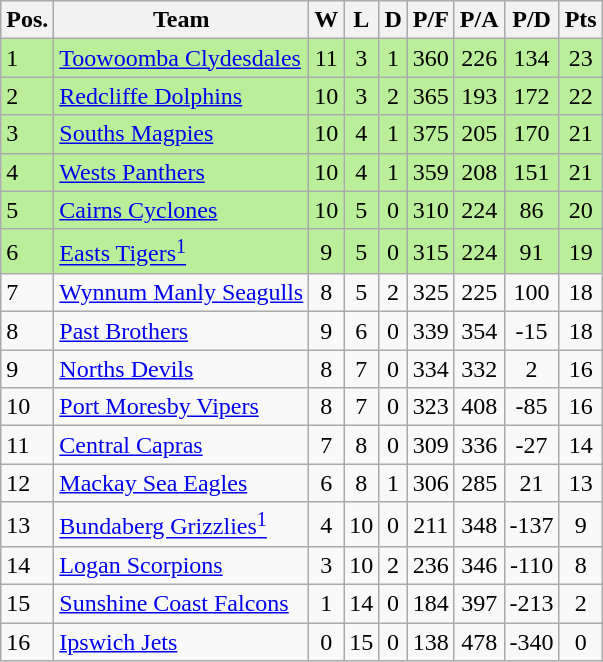<table class="wikitable">
<tr>
<th>Pos.</th>
<th>Team</th>
<th>W</th>
<th>L</th>
<th>D</th>
<th>P/F</th>
<th>P/A</th>
<th>P/D</th>
<th>Pts</th>
</tr>
<tr bgcolor="#bbee99">
<td>1</td>
<td> <a href='#'>Toowoomba Clydesdales</a></td>
<td align = center>11</td>
<td align = center>3</td>
<td align = center>1</td>
<td align = center>360</td>
<td align = center>226</td>
<td align = center>134</td>
<td align = center>23</td>
</tr>
<tr bgcolor="#bbee99">
<td>2</td>
<td> <a href='#'>Redcliffe Dolphins</a></td>
<td align = center>10</td>
<td align = center>3</td>
<td align = center>2</td>
<td align = center>365</td>
<td align = center>193</td>
<td align = center>172</td>
<td align = center>22</td>
</tr>
<tr bgcolor="#bbee99">
<td>3</td>
<td> <a href='#'>Souths Magpies</a></td>
<td align = center>10</td>
<td align = center>4</td>
<td align = center>1</td>
<td align = center>375</td>
<td align = center>205</td>
<td align = center>170</td>
<td align = center>21</td>
</tr>
<tr bgcolor="#bbee99">
<td>4</td>
<td> <a href='#'>Wests Panthers</a></td>
<td align = center>10</td>
<td align = center>4</td>
<td align = center>1</td>
<td align = center>359</td>
<td align = center>208</td>
<td align = center>151</td>
<td align = center>21</td>
</tr>
<tr bgcolor="#bbee99">
<td>5</td>
<td> <a href='#'>Cairns Cyclones</a></td>
<td align = center>10</td>
<td align = center>5</td>
<td align = center>0</td>
<td align = center>310</td>
<td align = center>224</td>
<td align = center>86</td>
<td align = center>20</td>
</tr>
<tr bgcolor="#bbee99">
<td>6</td>
<td> <a href='#'>Easts Tigers</a><a href='#'><sup>1</sup></a></td>
<td align = center>9</td>
<td align = center>5</td>
<td align = center>0</td>
<td align = center>315</td>
<td align = center>224</td>
<td align = center>91</td>
<td align = center>19</td>
</tr>
<tr>
<td>7</td>
<td> <a href='#'>Wynnum Manly Seagulls</a></td>
<td align = center>8</td>
<td align = center>5</td>
<td align = center>2</td>
<td align = center>325</td>
<td align = center>225</td>
<td align = center>100</td>
<td align = center>18</td>
</tr>
<tr>
<td>8</td>
<td> <a href='#'>Past Brothers</a></td>
<td align = center>9</td>
<td align = center>6</td>
<td align = center>0</td>
<td align = center>339</td>
<td align = center>354</td>
<td align = center>-15</td>
<td align = center>18</td>
</tr>
<tr>
<td>9</td>
<td>  <a href='#'>Norths Devils</a></td>
<td align = center>8</td>
<td align = center>7</td>
<td align = center>0</td>
<td align = center>334</td>
<td align = center>332</td>
<td align = center>2</td>
<td align = center>16</td>
</tr>
<tr>
<td>10</td>
<td> <a href='#'>Port Moresby Vipers</a></td>
<td align = center>8</td>
<td align = center>7</td>
<td align = center>0</td>
<td align = center>323</td>
<td align = center>408</td>
<td align = center>-85</td>
<td align = center>16</td>
</tr>
<tr>
<td>11</td>
<td> <a href='#'>Central Capras</a></td>
<td align = center>7</td>
<td align = center>8</td>
<td align = center>0</td>
<td align = center>309</td>
<td align = center>336</td>
<td align = center>-27</td>
<td align = center>14</td>
</tr>
<tr>
<td>12</td>
<td> <a href='#'>Mackay Sea Eagles</a></td>
<td align = center>6</td>
<td align = center>8</td>
<td align = center>1</td>
<td align = center>306</td>
<td align = center>285</td>
<td align = center>21</td>
<td align = center>13</td>
</tr>
<tr>
<td>13</td>
<td> <a href='#'>Bundaberg Grizzlies</a><a href='#'><sup>1</sup></a></td>
<td align = center>4</td>
<td align = center>10</td>
<td align = center>0</td>
<td align = center>211</td>
<td align = center>348</td>
<td align = center>-137</td>
<td align = center>9</td>
</tr>
<tr>
<td>14</td>
<td> <a href='#'>Logan Scorpions</a></td>
<td align = center>3</td>
<td align = center>10</td>
<td align = center>2</td>
<td align = center>236</td>
<td align = center>346</td>
<td align = center>-110</td>
<td align = center>8</td>
</tr>
<tr>
<td>15</td>
<td> <a href='#'>Sunshine Coast Falcons</a></td>
<td align = center>1</td>
<td align = center>14</td>
<td align = center>0</td>
<td align = center>184</td>
<td align = center>397</td>
<td align = center>-213</td>
<td align = center>2</td>
</tr>
<tr>
<td>16</td>
<td> <a href='#'>Ipswich Jets</a></td>
<td align = center>0</td>
<td align = center>15</td>
<td align = center>0</td>
<td align = center>138</td>
<td align = center>478</td>
<td align = center>-340</td>
<td align = center>0</td>
</tr>
</table>
